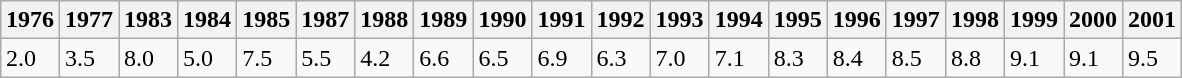<table class="wikitable" style="margin: 1em auto 1em auto">
<tr>
<th>1976</th>
<th>1977</th>
<th>1983</th>
<th>1984</th>
<th>1985</th>
<th>1987</th>
<th>1988</th>
<th>1989</th>
<th>1990</th>
<th>1991</th>
<th>1992</th>
<th>1993</th>
<th>1994</th>
<th>1995</th>
<th>1996</th>
<th>1997</th>
<th>1998</th>
<th>1999</th>
<th>2000</th>
<th>2001</th>
</tr>
<tr>
<td>2.0</td>
<td>3.5</td>
<td>8.0</td>
<td>5.0</td>
<td>7.5</td>
<td>5.5</td>
<td>4.2</td>
<td>6.6</td>
<td>6.5</td>
<td>6.9</td>
<td>6.3</td>
<td>7.0</td>
<td>7.1</td>
<td>8.3</td>
<td>8.4</td>
<td>8.5</td>
<td>8.8</td>
<td>9.1</td>
<td>9.1</td>
<td>9.5</td>
</tr>
</table>
